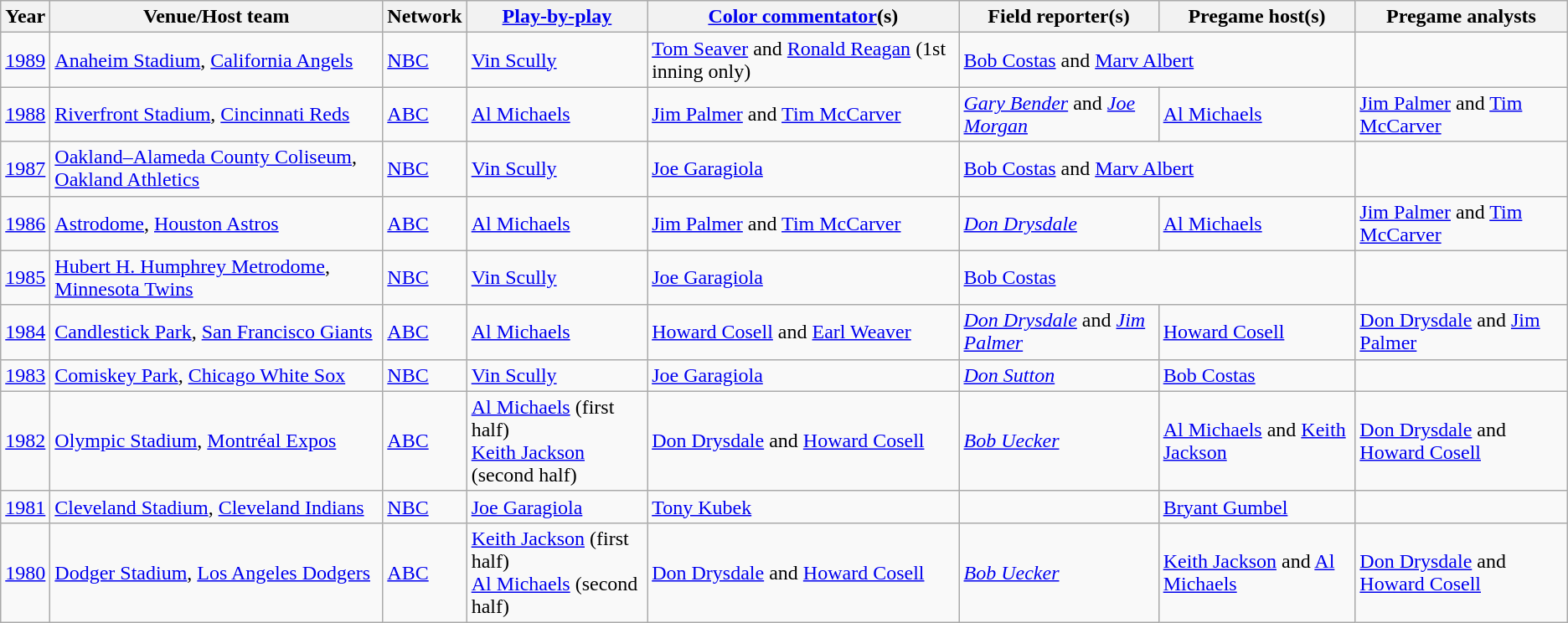<table class="wikitable">
<tr>
<th>Year</th>
<th>Venue/Host team</th>
<th>Network</th>
<th><a href='#'>Play-by-play</a></th>
<th><a href='#'>Color commentator</a>(s)</th>
<th>Field reporter(s)</th>
<th>Pregame host(s)</th>
<th>Pregame analysts</th>
</tr>
<tr>
<td><a href='#'>1989</a></td>
<td><a href='#'>Anaheim Stadium</a>, <a href='#'>California Angels</a></td>
<td><a href='#'>NBC</a></td>
<td><a href='#'>Vin Scully</a></td>
<td><a href='#'>Tom Seaver</a> and <a href='#'>Ronald Reagan</a> (1st inning only)</td>
<td colspan="2"><a href='#'>Bob Costas</a> and <a href='#'>Marv Albert</a></td>
</tr>
<tr>
<td><a href='#'>1988</a></td>
<td><a href='#'>Riverfront Stadium</a>, <a href='#'>Cincinnati Reds</a></td>
<td><a href='#'>ABC</a></td>
<td><a href='#'>Al Michaels</a></td>
<td><a href='#'>Jim Palmer</a> and <a href='#'>Tim McCarver</a></td>
<td><em><a href='#'>Gary Bender</a></em> and <em><a href='#'>Joe Morgan</a></em></td>
<td><a href='#'>Al Michaels</a></td>
<td><a href='#'>Jim Palmer</a> and <a href='#'>Tim McCarver</a></td>
</tr>
<tr>
<td><a href='#'>1987</a></td>
<td><a href='#'>Oakland–Alameda County Coliseum</a>, <a href='#'>Oakland Athletics</a></td>
<td><a href='#'>NBC</a></td>
<td><a href='#'>Vin Scully</a></td>
<td><a href='#'>Joe Garagiola</a></td>
<td colspan="2"><a href='#'>Bob Costas</a> and <a href='#'>Marv Albert</a></td>
</tr>
<tr>
<td><a href='#'>1986</a></td>
<td><a href='#'>Astrodome</a>, <a href='#'>Houston Astros</a></td>
<td><a href='#'>ABC</a></td>
<td><a href='#'>Al Michaels</a></td>
<td><a href='#'>Jim Palmer</a> and <a href='#'>Tim McCarver</a></td>
<td><em><a href='#'>Don Drysdale</a></em></td>
<td><a href='#'>Al Michaels</a></td>
<td><a href='#'>Jim Palmer</a> and <a href='#'>Tim McCarver</a></td>
</tr>
<tr>
<td><a href='#'>1985</a></td>
<td><a href='#'>Hubert H. Humphrey Metrodome</a>, <a href='#'>Minnesota Twins</a></td>
<td><a href='#'>NBC</a></td>
<td><a href='#'>Vin Scully</a></td>
<td><a href='#'>Joe Garagiola</a></td>
<td colspan="2"><a href='#'>Bob Costas</a></td>
</tr>
<tr>
<td><a href='#'>1984</a></td>
<td><a href='#'>Candlestick Park</a>, <a href='#'>San Francisco Giants</a></td>
<td><a href='#'>ABC</a></td>
<td><a href='#'>Al Michaels</a></td>
<td><a href='#'>Howard Cosell</a> and <a href='#'>Earl Weaver</a></td>
<td><em><a href='#'>Don Drysdale</a></em> and <em><a href='#'>Jim Palmer</a></em></td>
<td><a href='#'>Howard Cosell</a></td>
<td><a href='#'>Don Drysdale</a> and <a href='#'>Jim Palmer</a></td>
</tr>
<tr>
<td><a href='#'>1983</a></td>
<td><a href='#'>Comiskey Park</a>, <a href='#'>Chicago White Sox</a></td>
<td><a href='#'>NBC</a></td>
<td><a href='#'>Vin Scully</a></td>
<td><a href='#'>Joe Garagiola</a></td>
<td><em><a href='#'>Don Sutton</a></em></td>
<td><a href='#'>Bob Costas</a></td>
</tr>
<tr>
<td><a href='#'>1982</a></td>
<td><a href='#'>Olympic Stadium</a>, <a href='#'>Montréal Expos</a></td>
<td><a href='#'>ABC</a></td>
<td><a href='#'>Al Michaels</a> (first half)<br><a href='#'>Keith Jackson</a> (second half)</td>
<td><a href='#'>Don Drysdale</a> and <a href='#'>Howard Cosell</a></td>
<td><em><a href='#'>Bob Uecker</a></em></td>
<td><a href='#'>Al Michaels</a> and <a href='#'>Keith Jackson</a></td>
<td><a href='#'>Don Drysdale</a> and <a href='#'>Howard Cosell</a></td>
</tr>
<tr>
<td><a href='#'>1981</a></td>
<td><a href='#'>Cleveland Stadium</a>, <a href='#'>Cleveland Indians</a></td>
<td><a href='#'>NBC</a></td>
<td><a href='#'>Joe Garagiola</a></td>
<td><a href='#'>Tony Kubek</a></td>
<td></td>
<td><a href='#'>Bryant Gumbel</a></td>
</tr>
<tr>
<td><a href='#'>1980</a></td>
<td><a href='#'>Dodger Stadium</a>, <a href='#'>Los Angeles Dodgers</a></td>
<td><a href='#'>ABC</a></td>
<td><a href='#'>Keith Jackson</a> (first half)<br><a href='#'>Al Michaels</a> (second half)</td>
<td><a href='#'>Don Drysdale</a> and <a href='#'>Howard Cosell</a></td>
<td><em><a href='#'>Bob Uecker</a></em></td>
<td><a href='#'>Keith Jackson</a> and <a href='#'>Al Michaels</a></td>
<td><a href='#'>Don Drysdale</a> and <a href='#'>Howard Cosell</a></td>
</tr>
</table>
